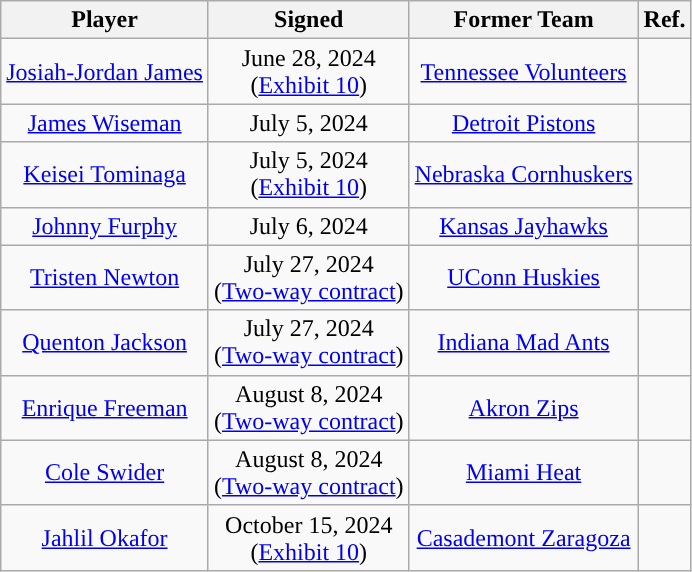<table class="wikitable sortable sortable" style="text-align: center">
<tr>
<th>Player</th>
<th>Signed</th>
<th>Former Team</th>
<th>Ref.</th>
</tr>
<tr>
<td><a href='#'>Josiah-Jordan James</a></td>
<td>June 28, 2024<br>(<a href='#'>Exhibit 10</a>)</td>
<td><a href='#'>Tennessee Volunteers</a></td>
<td></td>
</tr>
<tr>
<td><a href='#'>James Wiseman</a></td>
<td>July 5, 2024</td>
<td><a href='#'>Detroit Pistons</a></td>
<td></td>
</tr>
<tr>
<td><a href='#'>Keisei Tominaga</a></td>
<td>July 5, 2024<br>(<a href='#'>Exhibit 10</a>)</td>
<td><a href='#'>Nebraska Cornhuskers</a></td>
<td></td>
</tr>
<tr>
<td><a href='#'>Johnny Furphy</a></td>
<td>July 6, 2024</td>
<td><a href='#'>Kansas Jayhawks</a></td>
<td></td>
</tr>
<tr>
<td><a href='#'>Tristen Newton</a></td>
<td>July 27, 2024<br>(<a href='#'>Two-way contract</a>)</td>
<td><a href='#'>UConn Huskies</a></td>
<td></td>
</tr>
<tr>
<td><a href='#'>Quenton Jackson</a></td>
<td>July 27, 2024<br>(<a href='#'>Two-way contract</a>)</td>
<td><a href='#'>Indiana Mad Ants</a></td>
<td></td>
</tr>
<tr>
<td><a href='#'>Enrique Freeman</a></td>
<td>August 8, 2024<br>(<a href='#'>Two-way contract</a>)</td>
<td><a href='#'>Akron Zips</a></td>
<td></td>
</tr>
<tr>
<td><a href='#'>Cole Swider</a></td>
<td>August 8, 2024<br>(<a href='#'>Two-way contract</a>)</td>
<td><a href='#'>Miami Heat</a></td>
<td></td>
</tr>
<tr>
<td><a href='#'>Jahlil Okafor</a></td>
<td>October 15, 2024<br>(<a href='#'>Exhibit 10</a>)</td>
<td><a href='#'>Casademont Zaragoza</a></td>
<td></td>
</tr>
</table>
